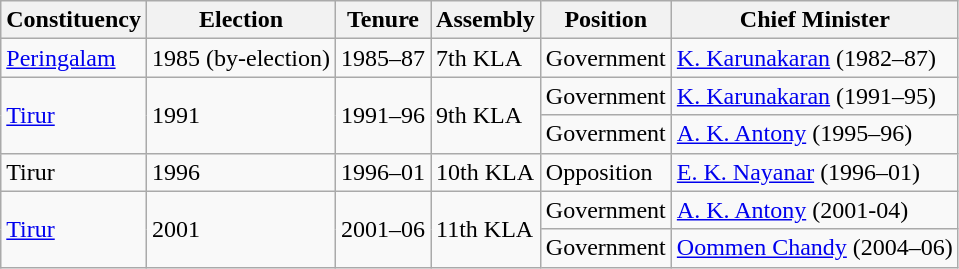<table class="wikitable">
<tr>
<th>Constituency</th>
<th>Election</th>
<th>Tenure</th>
<th><strong>Assembly</strong></th>
<th>Position</th>
<th>Chief Minister</th>
</tr>
<tr>
<td><a href='#'>Peringalam</a></td>
<td>1985 (by-election)</td>
<td>1985–87</td>
<td>7th KLA</td>
<td>Government</td>
<td><a href='#'>K. Karunakaran</a> (1982–87)</td>
</tr>
<tr>
<td rowspan="2"><a href='#'>Tirur</a></td>
<td rowspan="2">1991</td>
<td rowspan="2">1991–96</td>
<td rowspan="2">9th KLA</td>
<td>Government</td>
<td><a href='#'>K. Karunakaran</a> (1991–95)</td>
</tr>
<tr>
<td>Government</td>
<td><a href='#'>A. K. Antony</a> (1995–96)</td>
</tr>
<tr>
<td>Tirur</td>
<td>1996</td>
<td>1996–01</td>
<td>10th KLA</td>
<td>Opposition</td>
<td><a href='#'>E. K. Nayanar</a> (1996–01)</td>
</tr>
<tr>
<td rowspan="2"><a href='#'>Tirur</a></td>
<td rowspan="2">2001</td>
<td rowspan="2">2001–06</td>
<td rowspan="2">11th KLA</td>
<td>Government</td>
<td><a href='#'>A. K. Antony</a> (2001-04)</td>
</tr>
<tr>
<td>Government</td>
<td><a href='#'>Oommen Chandy</a> (2004–06)</td>
</tr>
</table>
